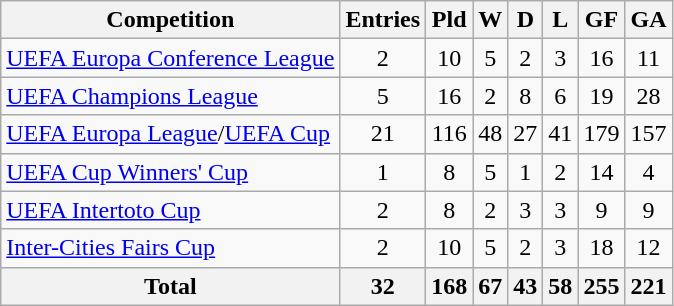<table class="wikitable sortable" style="text-align: center">
<tr>
<th>Competition</th>
<th>Entries</th>
<th>Pld</th>
<th>W</th>
<th>D</th>
<th>L</th>
<th>GF</th>
<th>GA</th>
</tr>
<tr>
<td align=left><a href='#'>UEFA Europa Conference League</a></td>
<td>2</td>
<td>10</td>
<td>5</td>
<td>2</td>
<td>3</td>
<td>16</td>
<td>11</td>
</tr>
<tr>
<td align=left><a href='#'>UEFA Champions League</a></td>
<td>5</td>
<td>16</td>
<td>2</td>
<td>8</td>
<td>6</td>
<td>19</td>
<td>28</td>
</tr>
<tr>
<td align=left><a href='#'>UEFA Europa League</a>/<a href='#'>UEFA Cup</a></td>
<td>21</td>
<td>116</td>
<td>48</td>
<td>27</td>
<td>41</td>
<td>179</td>
<td>157</td>
</tr>
<tr>
<td align=left><a href='#'>UEFA Cup Winners' Cup</a></td>
<td>1</td>
<td>8</td>
<td>5</td>
<td>1</td>
<td>2</td>
<td>14</td>
<td>4</td>
</tr>
<tr>
<td align=left><a href='#'>UEFA Intertoto Cup</a></td>
<td>2</td>
<td>8</td>
<td>2</td>
<td>3</td>
<td>3</td>
<td>9</td>
<td>9</td>
</tr>
<tr>
<td align=left><a href='#'>Inter-Cities Fairs Cup</a></td>
<td>2</td>
<td>10</td>
<td>5</td>
<td>2</td>
<td>3</td>
<td>18</td>
<td>12</td>
</tr>
<tr>
<th>Total</th>
<th>32</th>
<th>168</th>
<th>67</th>
<th>43</th>
<th>58</th>
<th>255</th>
<th>221</th>
</tr>
</table>
